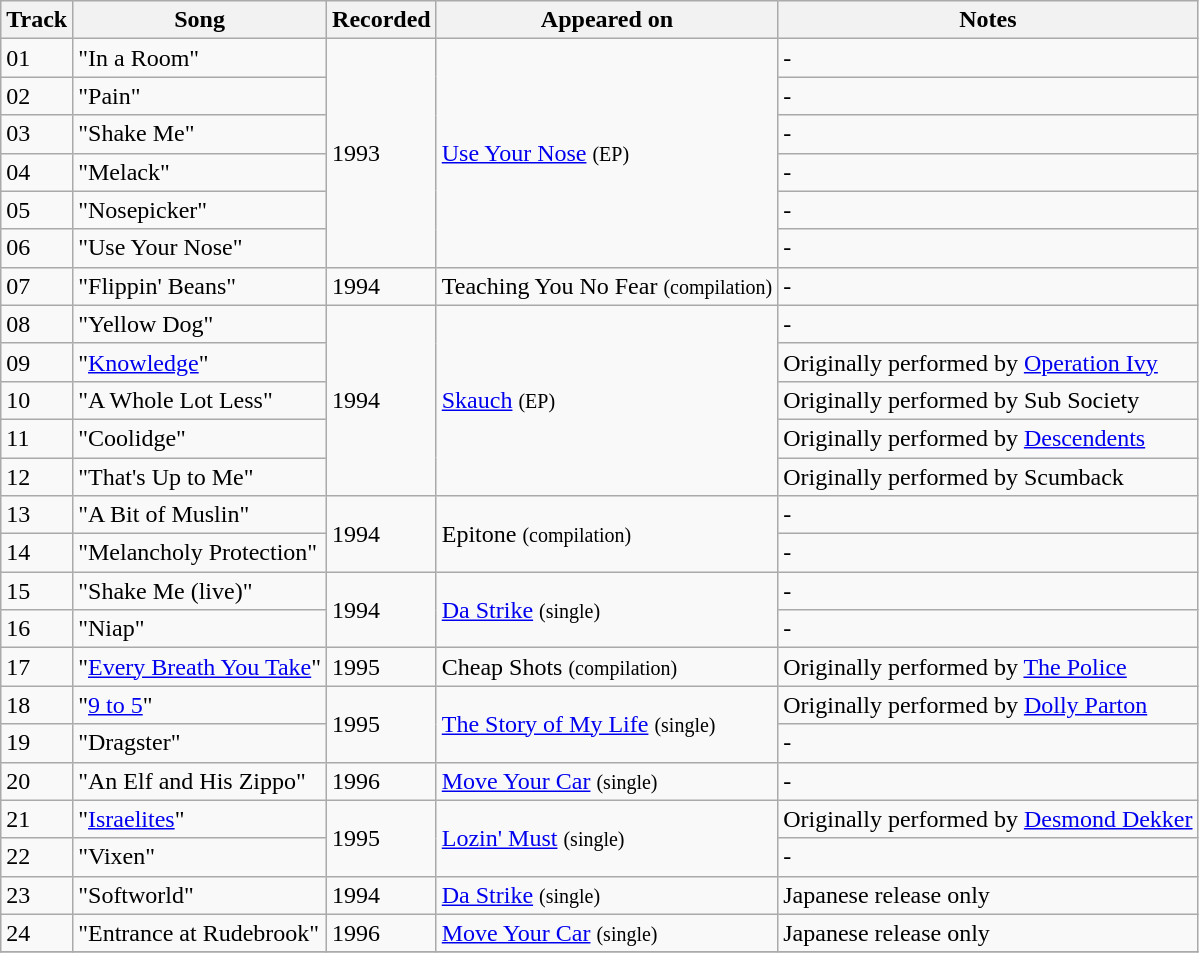<table class="wikitable">
<tr>
<th>Track</th>
<th>Song</th>
<th>Recorded</th>
<th>Appeared on</th>
<th>Notes</th>
</tr>
<tr>
<td>01</td>
<td>"In a Room"</td>
<td rowspan="6">1993</td>
<td rowspan="6"><a href='#'>Use Your Nose</a> <small>(EP)</small></td>
<td>-</td>
</tr>
<tr>
<td>02</td>
<td>"Pain"</td>
<td>-</td>
</tr>
<tr>
<td>03</td>
<td>"Shake Me"</td>
<td>-</td>
</tr>
<tr>
<td>04</td>
<td>"Melack"</td>
<td>-</td>
</tr>
<tr>
<td>05</td>
<td>"Nosepicker"</td>
<td>-</td>
</tr>
<tr>
<td>06</td>
<td>"Use Your Nose"</td>
<td>-</td>
</tr>
<tr>
<td>07</td>
<td>"Flippin' Beans"</td>
<td>1994</td>
<td>Teaching You No Fear <small>(compilation)</small></td>
<td>-</td>
</tr>
<tr>
<td>08</td>
<td>"Yellow Dog"</td>
<td rowspan="5">1994</td>
<td rowspan="5"><a href='#'>Skauch</a> <small>(EP)</small></td>
<td>-</td>
</tr>
<tr>
<td>09</td>
<td>"<a href='#'>Knowledge</a>"</td>
<td>Originally performed by <a href='#'>Operation Ivy</a></td>
</tr>
<tr>
<td>10</td>
<td>"A Whole Lot Less"</td>
<td>Originally performed by Sub Society</td>
</tr>
<tr>
<td>11</td>
<td>"Coolidge"</td>
<td>Originally performed by <a href='#'>Descendents</a></td>
</tr>
<tr>
<td>12</td>
<td>"That's Up to Me"</td>
<td>Originally performed by Scumback</td>
</tr>
<tr>
<td>13</td>
<td>"A Bit of Muslin"</td>
<td rowspan="2">1994</td>
<td rowspan="2">Epitone  <small>(compilation)</small></td>
<td>-</td>
</tr>
<tr>
<td>14</td>
<td>"Melancholy Protection"</td>
<td>-</td>
</tr>
<tr>
<td>15</td>
<td>"Shake Me (live)"</td>
<td rowspan="2">1994</td>
<td rowspan="2"><a href='#'>Da Strike</a> <small>(single)</small></td>
<td>-</td>
</tr>
<tr>
<td>16</td>
<td>"Niap"</td>
<td>-</td>
</tr>
<tr>
<td>17</td>
<td>"<a href='#'>Every Breath You Take</a>"</td>
<td>1995</td>
<td>Cheap Shots <small>(compilation)</small></td>
<td>Originally performed by <a href='#'>The Police</a></td>
</tr>
<tr>
<td>18</td>
<td>"<a href='#'>9 to 5</a>"</td>
<td rowspan="2">1995</td>
<td rowspan="2"><a href='#'>The Story of My Life</a> <small>(single)</small></td>
<td>Originally performed by <a href='#'>Dolly Parton</a></td>
</tr>
<tr>
<td>19</td>
<td>"Dragster"</td>
<td>-</td>
</tr>
<tr>
<td>20</td>
<td>"An Elf and His Zippo"</td>
<td>1996</td>
<td><a href='#'>Move Your Car</a> <small>(single)</small></td>
<td>-</td>
</tr>
<tr>
<td>21</td>
<td>"<a href='#'>Israelites</a>"</td>
<td rowspan="2">1995</td>
<td rowspan="2"><a href='#'>Lozin' Must</a> <small>(single)</small></td>
<td>Originally performed by <a href='#'>Desmond Dekker</a></td>
</tr>
<tr>
<td>22</td>
<td>"Vixen"</td>
<td>-</td>
</tr>
<tr>
<td>23</td>
<td>"Softworld"</td>
<td>1994</td>
<td><a href='#'>Da Strike</a> <small>(single)</small></td>
<td>Japanese release only</td>
</tr>
<tr>
<td>24</td>
<td>"Entrance at Rudebrook"</td>
<td>1996</td>
<td><a href='#'>Move Your Car</a> <small>(single)</small></td>
<td>Japanese release only</td>
</tr>
<tr>
</tr>
</table>
